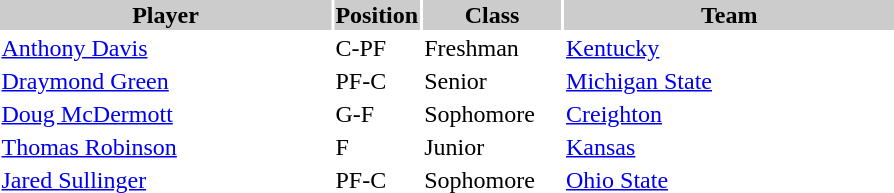<table style="width:600px" "border:'1' 'solid' 'gray'">
<tr>
<th style="background:#ccc; width:40%;">Player</th>
<th style="background:#ccc; width:4%;">Position</th>
<th style="background:#ccc; width:16%;">Class</th>
<th style="background:#ccc; width:40%;">Team</th>
</tr>
<tr>
<td><a href='#'>Anthony Davis</a></td>
<td>C-PF</td>
<td>Freshman</td>
<td><a href='#'>Kentucky</a></td>
</tr>
<tr>
<td><a href='#'>Draymond Green</a></td>
<td>PF-C</td>
<td>Senior</td>
<td><a href='#'>Michigan State</a></td>
</tr>
<tr>
<td><a href='#'>Doug McDermott</a></td>
<td>G-F</td>
<td>Sophomore</td>
<td><a href='#'>Creighton</a></td>
</tr>
<tr>
<td><a href='#'>Thomas Robinson</a></td>
<td>F</td>
<td>Junior</td>
<td><a href='#'>Kansas</a></td>
</tr>
<tr>
<td><a href='#'>Jared Sullinger</a></td>
<td>PF-C</td>
<td>Sophomore</td>
<td><a href='#'>Ohio State</a></td>
</tr>
</table>
